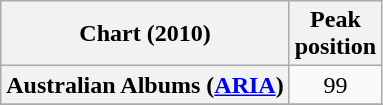<table class="wikitable sortable plainrowheaders">
<tr>
<th>Chart (2010)</th>
<th>Peak<br>position</th>
</tr>
<tr>
<th scope="row">Australian Albums (<a href='#'>ARIA</a>)</th>
<td align="center">99</td>
</tr>
<tr>
</tr>
<tr>
</tr>
<tr>
</tr>
</table>
